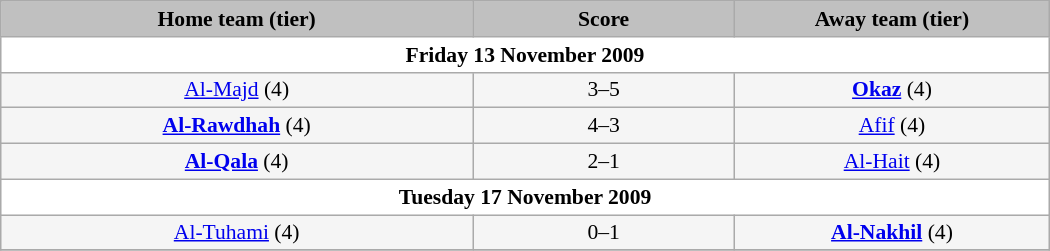<table class="wikitable" style="width: 700px; background:WhiteSmoke; text-align:center; font-size:90%">
<tr>
<td scope="col" style="width: 45%; background:silver;"><strong>Home team (tier)</strong></td>
<td scope="col" style="width: 25%; background:silver;"><strong>Score</strong></td>
<td scope="col" style="width: 45%; background:silver;"><strong>Away team (tier)</strong></td>
</tr>
<tr>
<td colspan="5" style= background:White><strong>Friday 13 November 2009</strong></td>
</tr>
<tr>
<td><a href='#'>Al-Majd</a> (4)</td>
<td>3–5 </td>
<td><strong><a href='#'>Okaz</a></strong> (4)</td>
</tr>
<tr>
<td><strong><a href='#'>Al-Rawdhah</a></strong> (4)</td>
<td>4–3</td>
<td><a href='#'>Afif</a> (4)</td>
</tr>
<tr>
<td><strong><a href='#'>Al-Qala</a></strong> (4)</td>
<td>2–1 </td>
<td><a href='#'>Al-Hait</a> (4)</td>
</tr>
<tr>
<td colspan="5" style= background:White><strong>Tuesday 17 November 2009</strong></td>
</tr>
<tr>
<td><a href='#'>Al-Tuhami</a> (4)</td>
<td>0–1</td>
<td><strong><a href='#'>Al-Nakhil</a></strong> (4)</td>
</tr>
<tr>
</tr>
</table>
